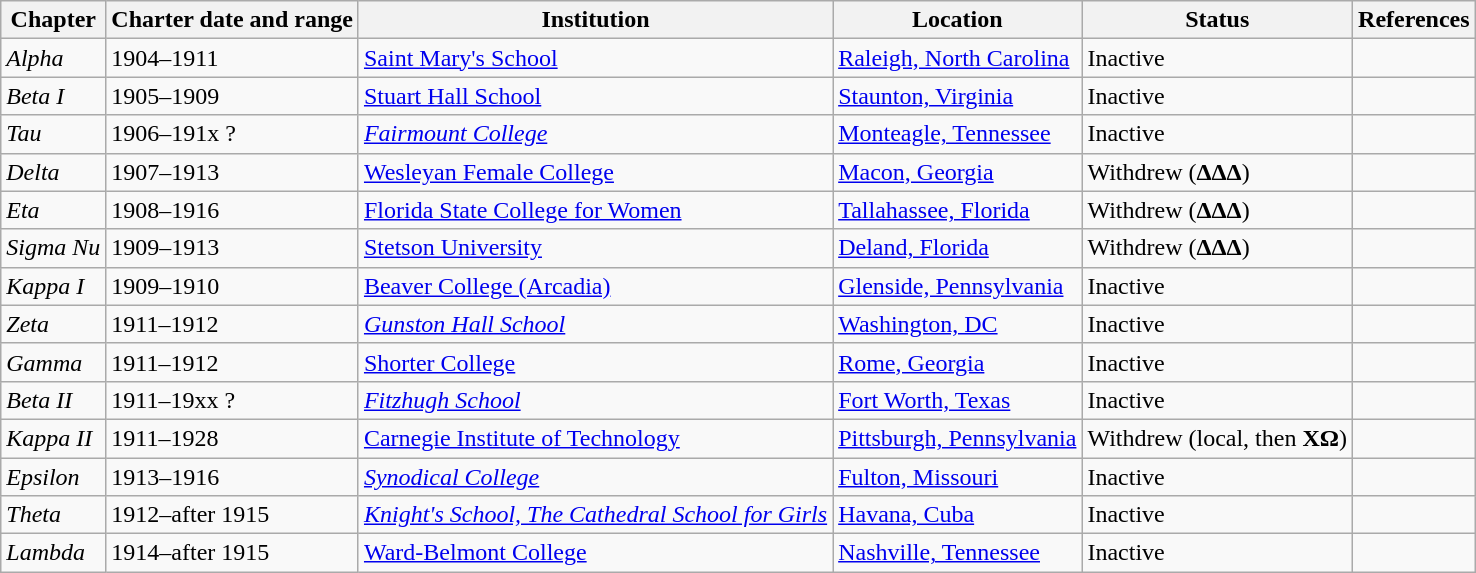<table class="wikitable sortable">
<tr>
<th>Chapter</th>
<th>Charter date and range</th>
<th>Institution</th>
<th>Location</th>
<th>Status</th>
<th>References</th>
</tr>
<tr>
<td><em>Alpha</em></td>
<td>1904–1911</td>
<td><a href='#'>Saint Mary's School</a></td>
<td><a href='#'>Raleigh, North Carolina</a></td>
<td>Inactive</td>
<td></td>
</tr>
<tr>
<td><em>Beta I</em></td>
<td>1905–1909</td>
<td><a href='#'>Stuart Hall School</a></td>
<td><a href='#'>Staunton, Virginia</a></td>
<td>Inactive</td>
<td></td>
</tr>
<tr>
<td><em>Tau</em></td>
<td>1906–191x ?</td>
<td><em><a href='#'>Fairmount College</a></em></td>
<td><a href='#'>Monteagle, Tennessee</a></td>
<td>Inactive</td>
<td></td>
</tr>
<tr>
<td><em>Delta</em></td>
<td>1907–1913</td>
<td><a href='#'>Wesleyan Female College</a></td>
<td><a href='#'>Macon, Georgia</a></td>
<td>Withdrew (<strong>ΔΔΔ</strong>)</td>
<td></td>
</tr>
<tr>
<td><em>Eta</em></td>
<td>1908–1916</td>
<td><a href='#'>Florida State College for Women</a></td>
<td><a href='#'>Tallahassee, Florida</a></td>
<td>Withdrew (<strong>ΔΔΔ</strong>)</td>
<td></td>
</tr>
<tr>
<td><em>Sigma Nu</em></td>
<td>1909–1913</td>
<td><a href='#'>Stetson University</a></td>
<td><a href='#'>Deland, Florida</a></td>
<td>Withdrew (<strong>ΔΔΔ</strong>)</td>
<td></td>
</tr>
<tr>
<td><em>Kappa I</em></td>
<td>1909–1910</td>
<td><a href='#'>Beaver College (Arcadia)</a></td>
<td><a href='#'>Glenside, Pennsylvania</a></td>
<td>Inactive</td>
<td></td>
</tr>
<tr>
<td><em>Zeta</em></td>
<td>1911–1912</td>
<td><em><a href='#'>Gunston Hall School</a></em></td>
<td><a href='#'>Washington, DC</a></td>
<td>Inactive</td>
<td></td>
</tr>
<tr>
<td><em>Gamma</em></td>
<td>1911–1912</td>
<td><a href='#'>Shorter College</a></td>
<td><a href='#'>Rome, Georgia</a></td>
<td>Inactive</td>
<td></td>
</tr>
<tr>
<td><em>Beta II</em></td>
<td>1911–19xx ?</td>
<td><em><a href='#'>Fitzhugh School</a></em></td>
<td><a href='#'>Fort Worth, Texas</a></td>
<td>Inactive</td>
<td></td>
</tr>
<tr>
<td><em>Kappa II</em></td>
<td>1911–1928</td>
<td><a href='#'>Carnegie Institute of Technology</a></td>
<td><a href='#'>Pittsburgh, Pennsylvania</a></td>
<td>Withdrew (local, then <strong>ΧΩ</strong>)</td>
<td></td>
</tr>
<tr>
<td><em>Epsilon</em></td>
<td>1913–1916</td>
<td><em><a href='#'>Synodical College</a></em></td>
<td><a href='#'>Fulton, Missouri</a></td>
<td>Inactive</td>
<td></td>
</tr>
<tr>
<td><em>Theta</em></td>
<td>1912–after 1915</td>
<td><a href='#'><em>Knight's School, The Cathedral School for Girls</em></a></td>
<td><a href='#'>Havana, Cuba</a></td>
<td>Inactive</td>
<td></td>
</tr>
<tr>
<td><em>Lambda</em></td>
<td>1914–after 1915</td>
<td><a href='#'>Ward-Belmont College</a></td>
<td><a href='#'>Nashville, Tennessee</a></td>
<td>Inactive</td>
<td></td>
</tr>
</table>
